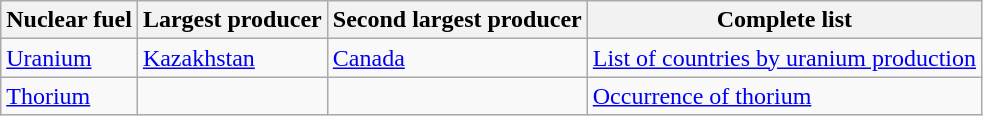<table class="wikitable" align="center">
<tr>
<th>Nuclear fuel</th>
<th>Largest producer</th>
<th>Second largest producer</th>
<th>Complete list</th>
</tr>
<tr>
<td><a href='#'>Uranium</a></td>
<td> <a href='#'>Kazakhstan</a></td>
<td> <a href='#'>Canada</a></td>
<td><a href='#'>List of countries by uranium production</a></td>
</tr>
<tr>
<td><a href='#'>Thorium</a></td>
<td></td>
<td></td>
<td><a href='#'>Occurrence of thorium</a></td>
</tr>
</table>
